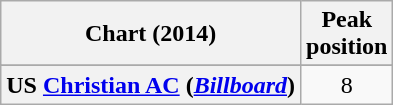<table class="wikitable plainrowheaders" style="text-align:center">
<tr>
<th scope="col">Chart (2014)</th>
<th scope="col">Peak<br>position</th>
</tr>
<tr>
</tr>
<tr>
</tr>
<tr>
<th scope="row">US <a href='#'>Christian AC</a> (<em><a href='#'>Billboard</a></em>)</th>
<td style="text-align:center;">8</td>
</tr>
</table>
